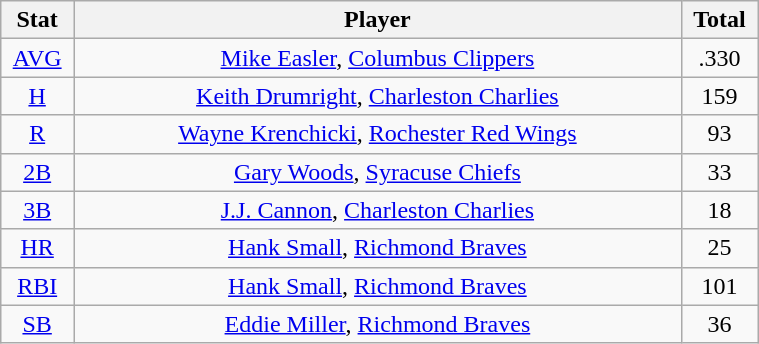<table class="wikitable" width="40%" style="text-align:center;">
<tr>
<th width="5%">Stat</th>
<th width="60%">Player</th>
<th width="5%">Total</th>
</tr>
<tr>
<td><a href='#'>AVG</a></td>
<td><a href='#'>Mike Easler</a>, <a href='#'>Columbus Clippers</a></td>
<td>.330</td>
</tr>
<tr>
<td><a href='#'>H</a></td>
<td><a href='#'>Keith Drumright</a>, <a href='#'>Charleston Charlies</a></td>
<td>159</td>
</tr>
<tr>
<td><a href='#'>R</a></td>
<td><a href='#'>Wayne Krenchicki</a>, <a href='#'>Rochester Red Wings</a></td>
<td>93</td>
</tr>
<tr>
<td><a href='#'>2B</a></td>
<td><a href='#'>Gary Woods</a>, <a href='#'>Syracuse Chiefs</a></td>
<td>33</td>
</tr>
<tr>
<td><a href='#'>3B</a></td>
<td><a href='#'>J.J. Cannon</a>, <a href='#'>Charleston Charlies</a></td>
<td>18</td>
</tr>
<tr>
<td><a href='#'>HR</a></td>
<td><a href='#'>Hank Small</a>, <a href='#'>Richmond Braves</a></td>
<td>25</td>
</tr>
<tr>
<td><a href='#'>RBI</a></td>
<td><a href='#'>Hank Small</a>, <a href='#'>Richmond Braves</a></td>
<td>101</td>
</tr>
<tr>
<td><a href='#'>SB</a></td>
<td><a href='#'>Eddie Miller</a>, <a href='#'>Richmond Braves</a></td>
<td>36</td>
</tr>
</table>
